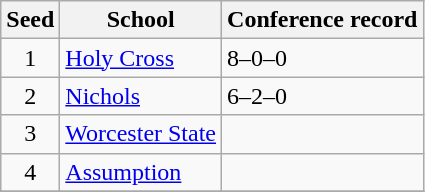<table class="wikitable">
<tr>
<th>Seed</th>
<th>School</th>
<th>Conference record</th>
</tr>
<tr>
<td align=center>1</td>
<td><a href='#'>Holy Cross</a></td>
<td>8–0–0</td>
</tr>
<tr>
<td align=center>2</td>
<td><a href='#'>Nichols</a></td>
<td>6–2–0</td>
</tr>
<tr>
<td align=center>3</td>
<td><a href='#'>Worcester State</a></td>
<td></td>
</tr>
<tr>
<td align=center>4</td>
<td><a href='#'>Assumption</a></td>
<td></td>
</tr>
<tr>
</tr>
</table>
